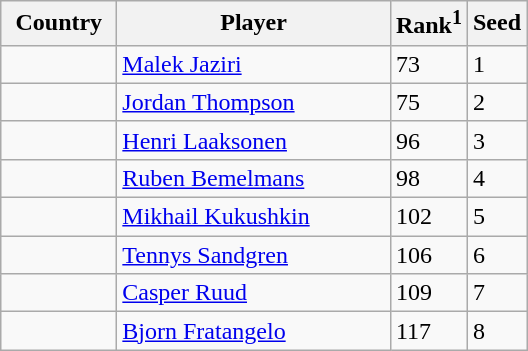<table class="sortable wikitable">
<tr>
<th width="70">Country</th>
<th width="175">Player</th>
<th>Rank<sup>1</sup></th>
<th>Seed</th>
</tr>
<tr>
<td></td>
<td><a href='#'>Malek Jaziri</a></td>
<td>73</td>
<td>1</td>
</tr>
<tr>
<td></td>
<td><a href='#'>Jordan Thompson</a></td>
<td>75</td>
<td>2</td>
</tr>
<tr>
<td></td>
<td><a href='#'>Henri Laaksonen</a></td>
<td>96</td>
<td>3</td>
</tr>
<tr>
<td></td>
<td><a href='#'>Ruben Bemelmans</a></td>
<td>98</td>
<td>4</td>
</tr>
<tr>
<td></td>
<td><a href='#'>Mikhail Kukushkin</a></td>
<td>102</td>
<td>5</td>
</tr>
<tr>
<td></td>
<td><a href='#'>Tennys Sandgren</a></td>
<td>106</td>
<td>6</td>
</tr>
<tr>
<td></td>
<td><a href='#'>Casper Ruud</a></td>
<td>109</td>
<td>7</td>
</tr>
<tr>
<td></td>
<td><a href='#'>Bjorn Fratangelo</a></td>
<td>117</td>
<td>8</td>
</tr>
</table>
